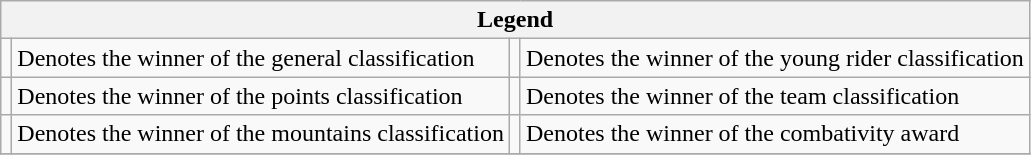<table class="wikitable">
<tr>
<th colspan="4">Legend</th>
</tr>
<tr>
<td></td>
<td>Denotes the winner of the general classification</td>
<td></td>
<td>Denotes the winner of the young rider classification</td>
</tr>
<tr>
<td></td>
<td>Denotes the winner of the points classification</td>
<td></td>
<td>Denotes the winner of the team classification</td>
</tr>
<tr>
<td></td>
<td>Denotes the winner of the mountains classification</td>
<td></td>
<td>Denotes the winner of the combativity award</td>
</tr>
<tr>
</tr>
</table>
